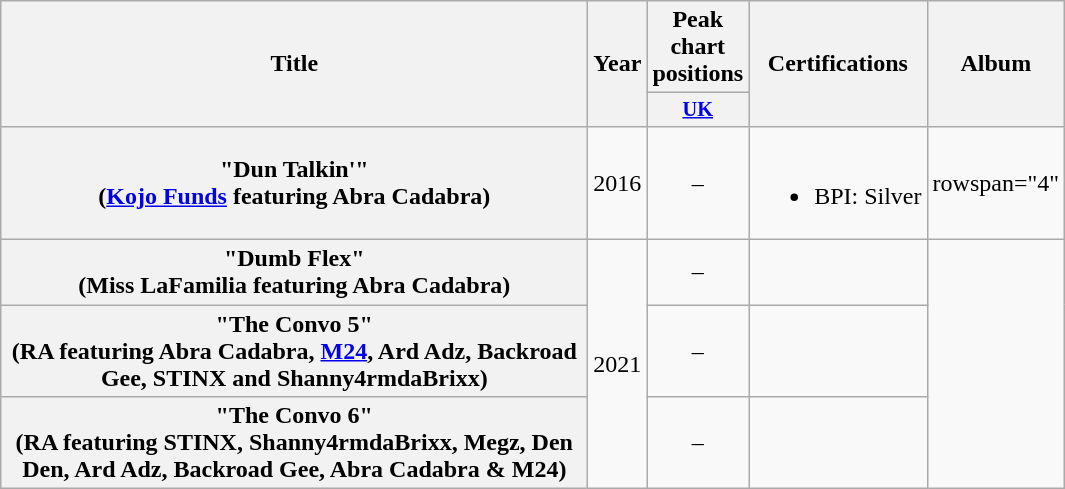<table class="wikitable plainrowheaders" style="text-align:center;">
<tr>
<th scope="col" rowspan="2" style="width:24em;">Title</th>
<th scope="col" rowspan="2" style="width:1em;">Year</th>
<th scope="col" colspan="1">Peak chart positions</th>
<th scope="col" rowspan="2">Certifications</th>
<th scope="col" rowspan="2">Album</th>
</tr>
<tr>
<th scope="col" style="width:3em;font-size:85%;"><a href='#'>UK</a><br></th>
</tr>
<tr>
<th scope="row">"Dun Talkin'"<br><span>(<a href='#'>Kojo Funds</a> featuring Abra Cadabra)</span></th>
<td>2016</td>
<td>–</td>
<td><br><ul><li>BPI: Silver</li></ul></td>
<td>rowspan="4" </td>
</tr>
<tr>
<th scope="row">"Dumb Flex"<br><span>(Miss LaFamilia featuring Abra Cadabra)</span></th>
<td rowspan="3">2021</td>
<td>–</td>
<td></td>
</tr>
<tr>
<th scope="row">"The Convo 5"<br><span>(RA featuring Abra Cadabra, <a href='#'>M24</a>, Ard Adz, Backroad Gee, STINX and Shanny4rmdaBrixx)</span></th>
<td>–</td>
<td></td>
</tr>
<tr>
<th scope="row">"The Convo 6"<br><span>(RA featuring STINX, Shanny4rmdaBrixx, Megz, Den Den, Ard Adz, Backroad Gee, Abra Cadabra & M24)</span></th>
<td>–</td>
<td></td>
</tr>
</table>
